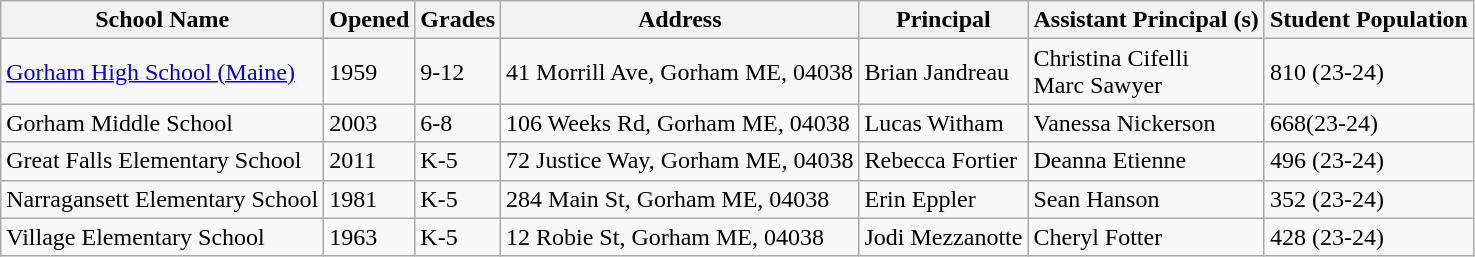<table class="wikitable">
<tr>
<th>School Name</th>
<th>Opened</th>
<th>Grades</th>
<th>Address</th>
<th>Principal</th>
<th>Assistant Principal (s)</th>
<th>Student Population</th>
</tr>
<tr>
<td><a href='#'>Gorham High School (Maine)</a></td>
<td>1959</td>
<td>9-12</td>
<td>41 Morrill Ave, Gorham ME, 04038</td>
<td>Brian Jandreau</td>
<td>Christina Cifelli<br>Marc Sawyer</td>
<td>810 (23-24)</td>
</tr>
<tr>
<td>Gorham Middle School</td>
<td>2003</td>
<td>6-8</td>
<td>106 Weeks Rd, Gorham ME, 04038</td>
<td>Lucas Witham</td>
<td>Vanessa Nickerson </td>
<td>668(23-24)</td>
</tr>
<tr>
<td>Great Falls Elementary School</td>
<td>2011</td>
<td>K-5</td>
<td>72 Justice Way, Gorham ME, 04038</td>
<td>Rebecca Fortier</td>
<td>Deanna Etienne</td>
<td>496 (23-24)</td>
</tr>
<tr>
<td>Narragansett Elementary School</td>
<td>1981</td>
<td>K-5</td>
<td>284 Main St, Gorham ME, 04038</td>
<td>Erin Eppler</td>
<td>Sean Hanson</td>
<td>352 (23-24)</td>
</tr>
<tr>
<td>Village Elementary School</td>
<td>1963</td>
<td>K-5</td>
<td>12 Robie St, Gorham ME, 04038</td>
<td>Jodi Mezzanotte</td>
<td>Cheryl Fotter</td>
<td>428 (23-24)</td>
</tr>
</table>
